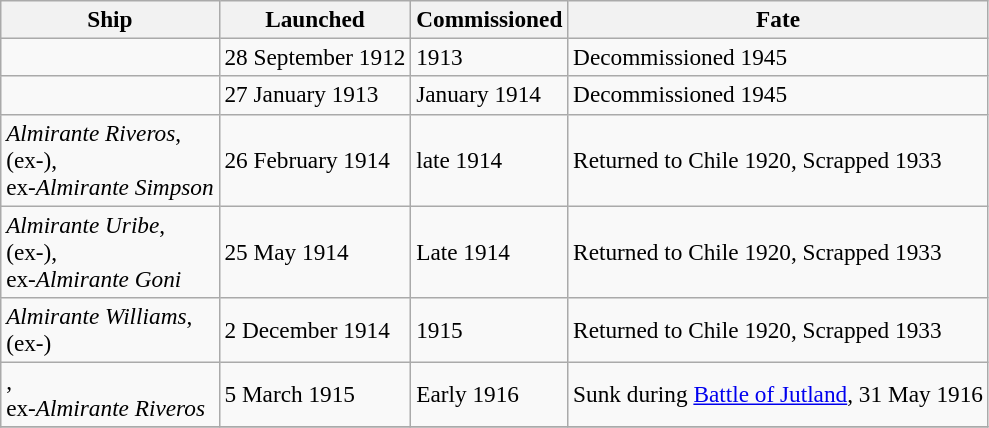<table class="wikitable" style="font-size:97%;">
<tr>
<th>Ship</th>
<th>Launched</th>
<th>Commissioned</th>
<th>Fate</th>
</tr>
<tr>
<td></td>
<td>28 September 1912</td>
<td>1913</td>
<td>Decommissioned 1945</td>
</tr>
<tr>
<td></td>
<td>27 January 1913</td>
<td>January 1914</td>
<td>Decommissioned 1945</td>
</tr>
<tr>
<td><em>Almirante Riveros</em>,<br>(ex-),<br>ex-<em>Almirante Simpson</em></td>
<td>26 February 1914</td>
<td>late 1914</td>
<td>Returned to Chile 1920, Scrapped 1933</td>
</tr>
<tr>
<td><em>Almirante Uribe</em>,<br>(ex-),<br>ex-<em>Almirante Goni</em></td>
<td>25 May 1914</td>
<td>Late 1914</td>
<td>Returned to Chile 1920, Scrapped 1933</td>
</tr>
<tr>
<td><em>Almirante Williams</em>,<br>(ex-)</td>
<td>2 December 1914</td>
<td>1915</td>
<td>Returned to Chile 1920, Scrapped 1933</td>
</tr>
<tr>
<td>,<br>ex-<em>Almirante Riveros</em></td>
<td>5 March 1915</td>
<td>Early 1916</td>
<td>Sunk during <a href='#'>Battle of Jutland</a>, 31 May 1916</td>
</tr>
<tr>
</tr>
</table>
